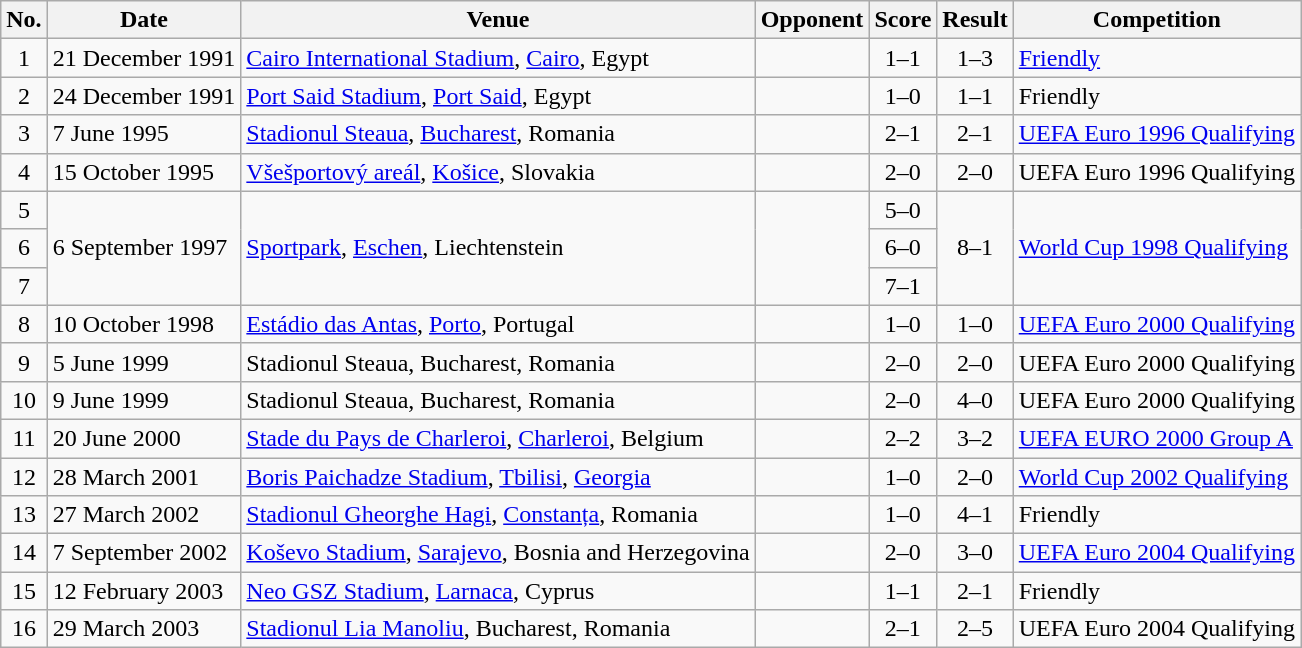<table class="wikitable sortable">
<tr>
<th scope="col">No.</th>
<th scope="col">Date</th>
<th scope="col">Venue</th>
<th scope="col">Opponent</th>
<th scope="col">Score</th>
<th scope="col">Result</th>
<th scope="col">Competition</th>
</tr>
<tr>
<td align="center">1</td>
<td>21 December 1991</td>
<td><a href='#'>Cairo International Stadium</a>, <a href='#'>Cairo</a>, Egypt</td>
<td></td>
<td align="center">1–1</td>
<td align="center">1–3</td>
<td><a href='#'>Friendly</a></td>
</tr>
<tr>
<td align="center">2</td>
<td>24 December 1991</td>
<td><a href='#'>Port Said Stadium</a>, <a href='#'>Port Said</a>, Egypt</td>
<td></td>
<td align="center">1–0</td>
<td align="center">1–1</td>
<td>Friendly</td>
</tr>
<tr>
<td align="center">3</td>
<td>7 June 1995</td>
<td><a href='#'>Stadionul Steaua</a>, <a href='#'>Bucharest</a>, Romania</td>
<td></td>
<td align="center">2–1</td>
<td align="center">2–1</td>
<td><a href='#'>UEFA Euro 1996 Qualifying</a></td>
</tr>
<tr>
<td align="center">4</td>
<td>15 October 1995</td>
<td><a href='#'>Všešportový areál</a>, <a href='#'>Košice</a>, Slovakia</td>
<td></td>
<td align="center">2–0</td>
<td align="center">2–0</td>
<td>UEFA Euro 1996 Qualifying</td>
</tr>
<tr>
<td align="center">5</td>
<td rowspan="3">6 September 1997</td>
<td rowspan="3"><a href='#'>Sportpark</a>, <a href='#'>Eschen</a>, Liechtenstein</td>
<td rowspan="3"></td>
<td align="center">5–0</td>
<td rowspan="3" align="center">8–1</td>
<td rowspan="3"><a href='#'>World Cup 1998 Qualifying</a></td>
</tr>
<tr>
<td align="center">6</td>
<td align="center">6–0</td>
</tr>
<tr>
<td align="center">7</td>
<td align="center">7–1</td>
</tr>
<tr>
<td align="center">8</td>
<td>10 October 1998</td>
<td><a href='#'>Estádio das Antas</a>, <a href='#'>Porto</a>, Portugal</td>
<td></td>
<td align="center">1–0</td>
<td align="center">1–0</td>
<td><a href='#'>UEFA Euro 2000 Qualifying</a></td>
</tr>
<tr>
<td align="center">9</td>
<td>5 June 1999</td>
<td>Stadionul Steaua, Bucharest, Romania</td>
<td></td>
<td align="center">2–0</td>
<td align="center">2–0</td>
<td>UEFA Euro 2000 Qualifying</td>
</tr>
<tr>
<td align="center">10</td>
<td>9 June 1999</td>
<td>Stadionul Steaua, Bucharest, Romania</td>
<td></td>
<td align="center">2–0</td>
<td align="center">4–0</td>
<td>UEFA Euro 2000 Qualifying</td>
</tr>
<tr>
<td align="center">11</td>
<td>20 June 2000</td>
<td><a href='#'>Stade du Pays de Charleroi</a>, <a href='#'>Charleroi</a>, Belgium</td>
<td></td>
<td align="center">2–2</td>
<td align="center">3–2</td>
<td><a href='#'>UEFA EURO 2000 Group A</a></td>
</tr>
<tr>
<td align="center">12</td>
<td>28 March 2001</td>
<td><a href='#'>Boris Paichadze Stadium</a>, <a href='#'>Tbilisi</a>, <a href='#'>Georgia</a></td>
<td></td>
<td align="center">1–0</td>
<td align="center">2–0</td>
<td><a href='#'>World Cup 2002 Qualifying</a></td>
</tr>
<tr>
<td align="center">13</td>
<td>27 March 2002</td>
<td><a href='#'>Stadionul Gheorghe Hagi</a>, <a href='#'>Constanța</a>, Romania</td>
<td></td>
<td align="center">1–0</td>
<td align="center">4–1</td>
<td>Friendly</td>
</tr>
<tr>
<td align="center">14</td>
<td>7 September 2002</td>
<td><a href='#'>Koševo Stadium</a>, <a href='#'>Sarajevo</a>, Bosnia and Herzegovina</td>
<td></td>
<td align="center">2–0</td>
<td align="center">3–0</td>
<td><a href='#'>UEFA Euro 2004 Qualifying</a></td>
</tr>
<tr>
<td align="center">15</td>
<td>12 February 2003</td>
<td><a href='#'>Neo GSZ Stadium</a>, <a href='#'>Larnaca</a>, Cyprus</td>
<td></td>
<td align="center">1–1</td>
<td align="center">2–1</td>
<td>Friendly</td>
</tr>
<tr>
<td align="center">16</td>
<td>29 March 2003</td>
<td><a href='#'>Stadionul Lia Manoliu</a>, Bucharest, Romania</td>
<td></td>
<td align="center">2–1</td>
<td align="center">2–5</td>
<td>UEFA Euro 2004 Qualifying</td>
</tr>
</table>
